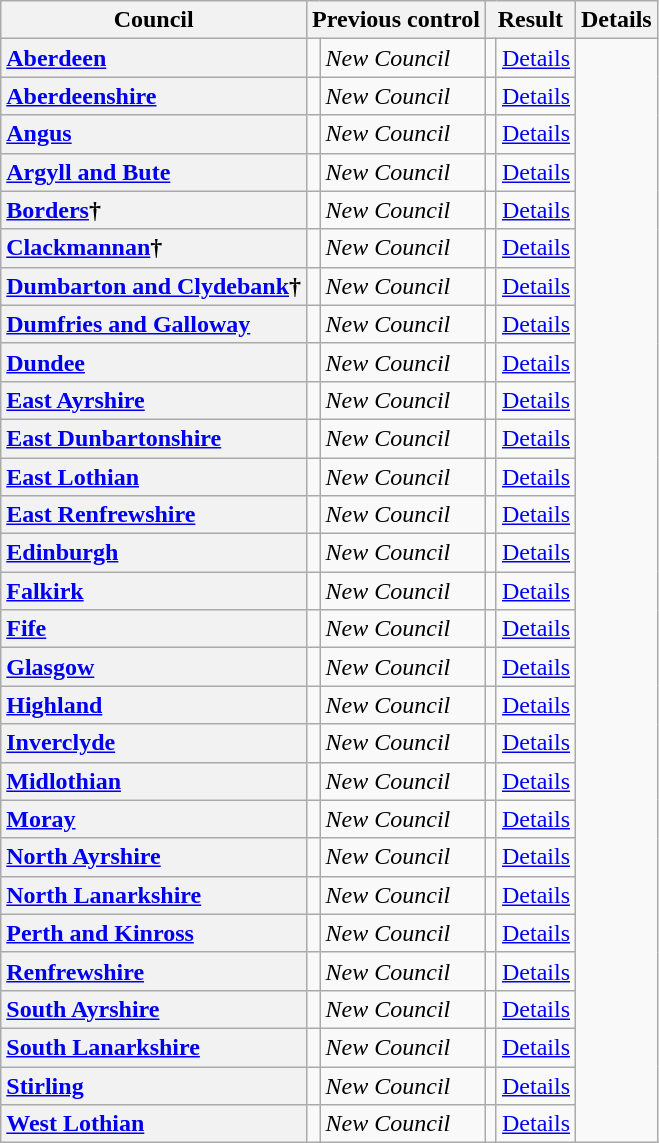<table class="wikitable sortable" border="1">
<tr>
<th scope="col">Council</th>
<th colspan=2>Previous control</th>
<th colspan=2>Result</th>
<th class="unsortable" scope="col">Details</th>
</tr>
<tr>
<th scope="row" style="text-align: left;"><a href='#'>Aberdeen</a></th>
<td></td>
<td><em>New Council</em></td>
<td></td>
<td><a href='#'>Details</a></td>
</tr>
<tr>
<th scope="row" style="text-align: left;"><a href='#'>Aberdeenshire</a></th>
<td></td>
<td><em>New Council</em></td>
<td></td>
<td><a href='#'>Details</a></td>
</tr>
<tr>
<th scope="row" style="text-align: left;"><a href='#'>Angus</a></th>
<td></td>
<td><em>New Council</em></td>
<td></td>
<td><a href='#'>Details</a></td>
</tr>
<tr>
<th scope="row" style="text-align: left;"><a href='#'>Argyll and Bute</a></th>
<td></td>
<td><em>New Council</em></td>
<td></td>
<td><a href='#'>Details</a></td>
</tr>
<tr>
<th scope="row" style="text-align: left;"><a href='#'>Borders</a>†</th>
<td></td>
<td><em>New Council</em></td>
<td></td>
<td><a href='#'>Details</a></td>
</tr>
<tr>
<th scope="row" style="text-align: left;"><a href='#'>Clackmannan</a>†</th>
<td></td>
<td><em>New Council</em></td>
<td></td>
<td><a href='#'>Details</a></td>
</tr>
<tr>
<th scope="row" style="text-align: left;"><a href='#'>Dumbarton and Clydebank</a>†</th>
<td></td>
<td><em>New Council</em></td>
<td></td>
<td><a href='#'>Details</a></td>
</tr>
<tr>
<th scope="row" style="text-align: left;"><a href='#'>Dumfries and Galloway</a></th>
<td></td>
<td><em>New Council</em></td>
<td></td>
<td><a href='#'>Details</a></td>
</tr>
<tr>
<th scope="row" style="text-align: left;"><a href='#'>Dundee</a></th>
<td></td>
<td><em>New Council</em></td>
<td></td>
<td><a href='#'>Details</a></td>
</tr>
<tr>
<th scope="row" style="text-align: left;"><a href='#'>East Ayrshire</a></th>
<td></td>
<td><em>New Council</em></td>
<td></td>
<td><a href='#'>Details</a></td>
</tr>
<tr>
<th scope="row" style="text-align: left;"><a href='#'>East Dunbartonshire</a></th>
<td></td>
<td><em>New Council</em></td>
<td></td>
<td><a href='#'>Details</a></td>
</tr>
<tr>
<th scope="row" style="text-align: left;"><a href='#'>East Lothian</a></th>
<td></td>
<td><em>New Council</em></td>
<td></td>
<td><a href='#'>Details</a></td>
</tr>
<tr>
<th scope="row" style="text-align: left;"><a href='#'>East Renfrewshire</a></th>
<td></td>
<td><em>New Council</em></td>
<td></td>
<td><a href='#'>Details</a></td>
</tr>
<tr>
<th scope="row" style="text-align: left;"><a href='#'>Edinburgh</a></th>
<td></td>
<td><em>New Council</em></td>
<td></td>
<td><a href='#'>Details</a></td>
</tr>
<tr>
<th scope="row" style="text-align: left;"><a href='#'>Falkirk</a></th>
<td></td>
<td><em>New Council</em></td>
<td></td>
<td><a href='#'>Details</a></td>
</tr>
<tr>
<th scope="row" style="text-align: left;"><a href='#'>Fife</a></th>
<td></td>
<td><em>New Council</em></td>
<td></td>
<td><a href='#'>Details</a></td>
</tr>
<tr>
<th scope="row" style="text-align: left;"><a href='#'>Glasgow</a></th>
<td></td>
<td><em>New Council</em></td>
<td></td>
<td><a href='#'>Details</a></td>
</tr>
<tr>
<th scope="row" style="text-align: left;"><a href='#'>Highland</a></th>
<td></td>
<td><em>New Council</em></td>
<td></td>
<td><a href='#'>Details</a></td>
</tr>
<tr>
<th scope="row" style="text-align: left;"><a href='#'>Inverclyde</a></th>
<td></td>
<td><em>New Council</em></td>
<td></td>
<td><a href='#'>Details</a></td>
</tr>
<tr>
<th scope="row" style="text-align: left;"><a href='#'>Midlothian</a></th>
<td></td>
<td><em>New Council</em></td>
<td></td>
<td><a href='#'>Details</a></td>
</tr>
<tr>
<th scope="row" style="text-align: left;"><a href='#'>Moray</a></th>
<td></td>
<td><em>New Council</em></td>
<td></td>
<td><a href='#'>Details</a></td>
</tr>
<tr>
<th scope="row" style="text-align: left;"><a href='#'>North Ayrshire</a></th>
<td></td>
<td><em>New Council</em></td>
<td></td>
<td><a href='#'>Details</a></td>
</tr>
<tr>
<th scope="row" style="text-align: left;"><a href='#'>North Lanarkshire</a></th>
<td></td>
<td><em>New Council</em></td>
<td></td>
<td><a href='#'>Details</a></td>
</tr>
<tr>
<th scope="row" style="text-align: left;"><a href='#'>Perth and Kinross</a></th>
<td></td>
<td><em>New Council</em></td>
<td></td>
<td><a href='#'>Details</a></td>
</tr>
<tr>
<th scope="row" style="text-align: left;"><a href='#'>Renfrewshire</a></th>
<td></td>
<td><em>New Council</em></td>
<td></td>
<td><a href='#'>Details</a></td>
</tr>
<tr>
<th scope="row" style="text-align: left;"><a href='#'>South Ayrshire</a></th>
<td></td>
<td><em>New Council</em></td>
<td></td>
<td><a href='#'>Details</a></td>
</tr>
<tr>
<th scope="row" style="text-align: left;"><a href='#'>South Lanarkshire</a></th>
<td></td>
<td><em>New Council</em></td>
<td></td>
<td><a href='#'>Details</a></td>
</tr>
<tr>
<th scope="row" style="text-align: left;"><a href='#'>Stirling</a></th>
<td></td>
<td><em>New Council</em></td>
<td></td>
<td><a href='#'>Details</a></td>
</tr>
<tr>
<th scope="row" style="text-align: left;"><a href='#'>West Lothian</a></th>
<td></td>
<td><em>New Council</em></td>
<td></td>
<td><a href='#'>Details</a></td>
</tr>
</table>
